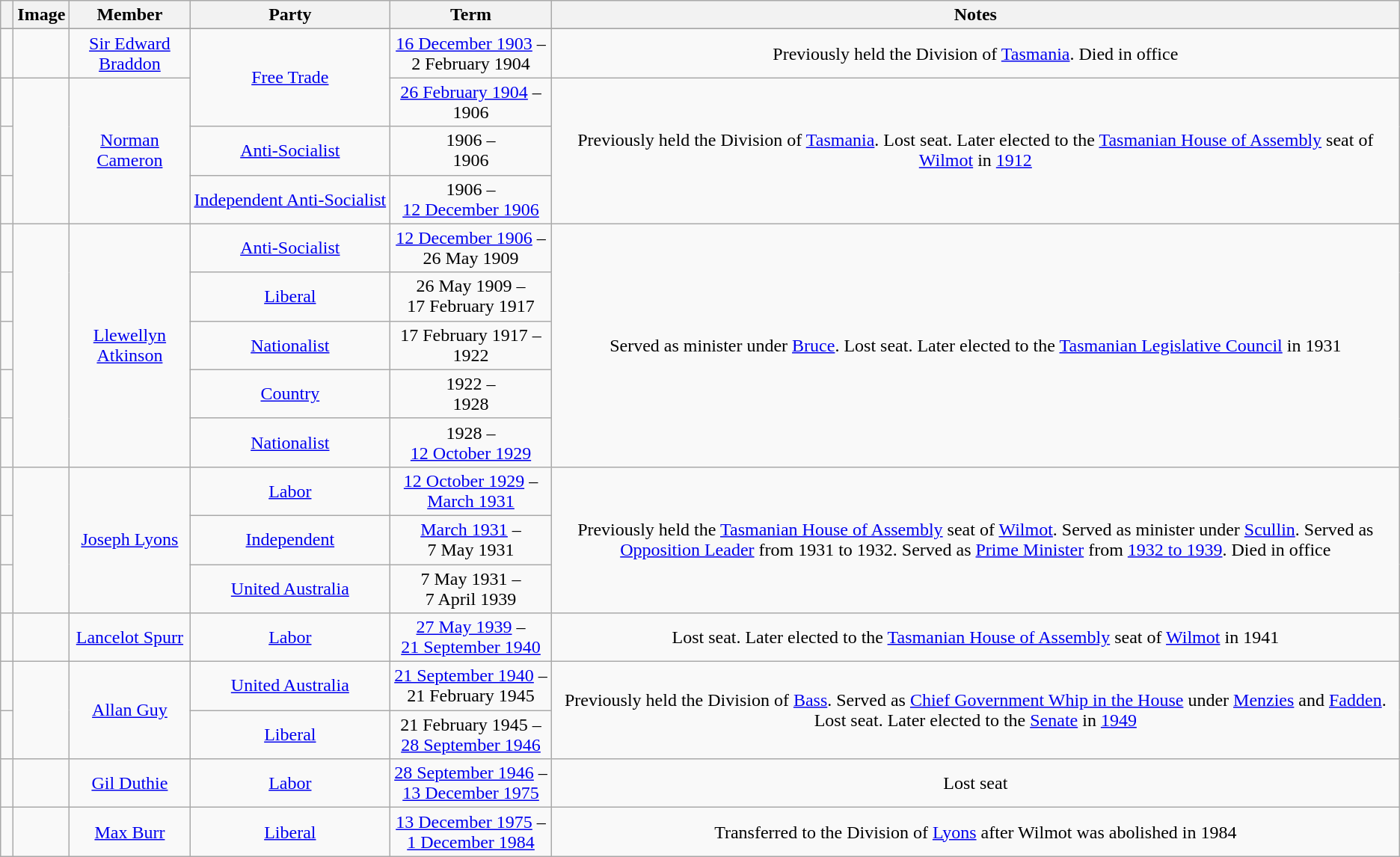<table class=wikitable style="text-align:center">
<tr>
<th></th>
<th>Image</th>
<th>Member</th>
<th>Party</th>
<th>Term</th>
<th>Notes</th>
</tr>
<tr>
</tr>
<tr>
<td> </td>
<td></td>
<td><a href='#'>Sir Edward Braddon</a><br></td>
<td rowspan="2"><a href='#'>Free Trade</a></td>
<td nowrap><a href='#'>16 December 1903</a> –<br>2 February 1904</td>
<td>Previously held the Division of <a href='#'>Tasmania</a>. Died in office</td>
</tr>
<tr>
<td> </td>
<td rowspan=3></td>
<td rowspan=3><a href='#'>Norman Cameron</a><br></td>
<td nowrap><a href='#'>26 February 1904</a> –<br>1906</td>
<td rowspan=3>Previously held the Division of <a href='#'>Tasmania</a>. Lost seat. Later elected to the <a href='#'>Tasmanian House of Assembly</a> seat of <a href='#'>Wilmot</a> in <a href='#'>1912</a></td>
</tr>
<tr>
<td> </td>
<td nowrap><a href='#'>Anti-Socialist</a></td>
<td nowrap>1906 –<br>1906</td>
</tr>
<tr>
<td> </td>
<td nowrap><a href='#'>Independent Anti-Socialist</a></td>
<td nowrap>1906 –<br><a href='#'>12 December 1906</a></td>
</tr>
<tr>
<td> </td>
<td rowspan=5></td>
<td rowspan=5><a href='#'>Llewellyn Atkinson</a><br></td>
<td><a href='#'>Anti-Socialist</a></td>
<td nowrap><a href='#'>12 December 1906</a> –<br>26 May 1909</td>
<td rowspan=5>Served as minister under <a href='#'>Bruce</a>. Lost seat. Later elected to the <a href='#'>Tasmanian Legislative Council</a> in 1931</td>
</tr>
<tr>
<td> </td>
<td nowrap><a href='#'>Liberal</a></td>
<td nowrap>26 May 1909 –<br>17 February 1917</td>
</tr>
<tr>
<td> </td>
<td nowrap><a href='#'>Nationalist</a></td>
<td nowrap>17 February 1917 –<br>1922</td>
</tr>
<tr>
<td> </td>
<td nowrap><a href='#'>Country</a></td>
<td nowrap>1922 –<br>1928</td>
</tr>
<tr>
<td> </td>
<td nowrap><a href='#'>Nationalist</a></td>
<td nowrap>1928 –<br><a href='#'>12 October 1929</a></td>
</tr>
<tr>
<td> </td>
<td rowspan=3></td>
<td rowspan=3><a href='#'>Joseph Lyons</a><br></td>
<td><a href='#'>Labor</a></td>
<td nowrap><a href='#'>12 October 1929</a> –<br><a href='#'>March 1931</a></td>
<td rowspan=3>Previously held the <a href='#'>Tasmanian House of Assembly</a> seat of <a href='#'>Wilmot</a>. Served as minister under <a href='#'>Scullin</a>. Served as <a href='#'>Opposition Leader</a> from 1931 to 1932. Served as <a href='#'>Prime Minister</a> from <a href='#'>1932 to 1939</a>. Died in office</td>
</tr>
<tr>
<td> </td>
<td><a href='#'>Independent</a></td>
<td nowrap><a href='#'>March 1931</a> –<br>7 May 1931</td>
</tr>
<tr>
<td> </td>
<td><a href='#'>United Australia</a></td>
<td nowrap>7 May 1931 –<br>7 April 1939</td>
</tr>
<tr>
<td> </td>
<td></td>
<td><a href='#'>Lancelot Spurr</a><br></td>
<td><a href='#'>Labor</a></td>
<td nowrap><a href='#'>27 May 1939</a> –<br><a href='#'>21 September 1940</a></td>
<td>Lost seat. Later elected to the <a href='#'>Tasmanian House of Assembly</a> seat of <a href='#'>Wilmot</a> in 1941</td>
</tr>
<tr>
<td> </td>
<td rowspan=2></td>
<td rowspan=2><a href='#'>Allan Guy</a><br></td>
<td><a href='#'>United Australia</a></td>
<td nowrap><a href='#'>21 September 1940</a> –<br>21 February 1945</td>
<td rowspan=2>Previously held the Division of <a href='#'>Bass</a>. Served as <a href='#'>Chief Government Whip in the House</a> under <a href='#'>Menzies</a> and <a href='#'>Fadden</a>. Lost seat. Later elected to the <a href='#'>Senate</a> in <a href='#'>1949</a></td>
</tr>
<tr>
<td> </td>
<td nowrap><a href='#'>Liberal</a></td>
<td nowrap>21 February 1945 –<br><a href='#'>28 September 1946</a></td>
</tr>
<tr>
<td> </td>
<td></td>
<td><a href='#'>Gil Duthie</a><br></td>
<td><a href='#'>Labor</a></td>
<td nowrap><a href='#'>28 September 1946</a> –<br><a href='#'>13 December 1975</a></td>
<td>Lost seat</td>
</tr>
<tr>
<td> </td>
<td></td>
<td><a href='#'>Max Burr</a><br></td>
<td><a href='#'>Liberal</a></td>
<td nowrap><a href='#'>13 December 1975</a> –<br><a href='#'>1 December 1984</a></td>
<td>Transferred to the Division of <a href='#'>Lyons</a> after Wilmot was abolished in 1984</td>
</tr>
</table>
